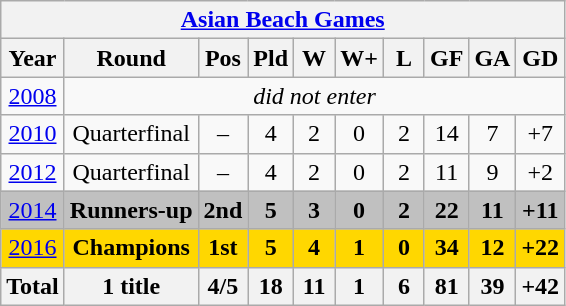<table class="wikitable" style="text-align: center;">
<tr>
<th colspan=10><a href='#'>Asian Beach Games</a></th>
</tr>
<tr>
<th>Year</th>
<th>Round</th>
<th width=20>Pos</th>
<th width=20>Pld</th>
<th width=20>W</th>
<th width=20>W+</th>
<th width=20>L</th>
<th width=20>GF</th>
<th width=20>GA</th>
<th width=20>GD</th>
</tr>
<tr>
<td> <a href='#'>2008</a></td>
<td colspan=9><em>did not enter</em></td>
</tr>
<tr>
<td> <a href='#'>2010</a></td>
<td>Quarterfinal</td>
<td>–</td>
<td>4</td>
<td>2</td>
<td>0</td>
<td>2</td>
<td>14</td>
<td>7</td>
<td>+7</td>
</tr>
<tr>
<td> <a href='#'>2012</a></td>
<td>Quarterfinal</td>
<td>–</td>
<td>4</td>
<td>2</td>
<td>0</td>
<td>2</td>
<td>11</td>
<td>9</td>
<td>+2</td>
</tr>
<tr bgcolor=silver>
<td> <a href='#'>2014</a></td>
<td><strong>Runners-up</strong></td>
<td><strong>2nd</strong></td>
<td><strong>5</strong></td>
<td><strong>3</strong></td>
<td><strong>0</strong></td>
<td><strong>2</strong></td>
<td><strong>22</strong></td>
<td><strong>11</strong></td>
<td><strong>+11</strong></td>
</tr>
<tr bgcolor=gold>
<td> <a href='#'>2016</a></td>
<td><strong>Champions</strong></td>
<td><strong>1st</strong></td>
<td><strong>5</strong></td>
<td><strong>4</strong></td>
<td><strong>1</strong></td>
<td><strong>0</strong></td>
<td><strong>34</strong></td>
<td><strong>12</strong></td>
<td><strong>+22</strong></td>
</tr>
<tr>
<th>Total</th>
<th>1 title</th>
<th>4/5</th>
<th>18</th>
<th>11</th>
<th>1</th>
<th>6</th>
<th>81</th>
<th>39</th>
<th>+42</th>
</tr>
</table>
